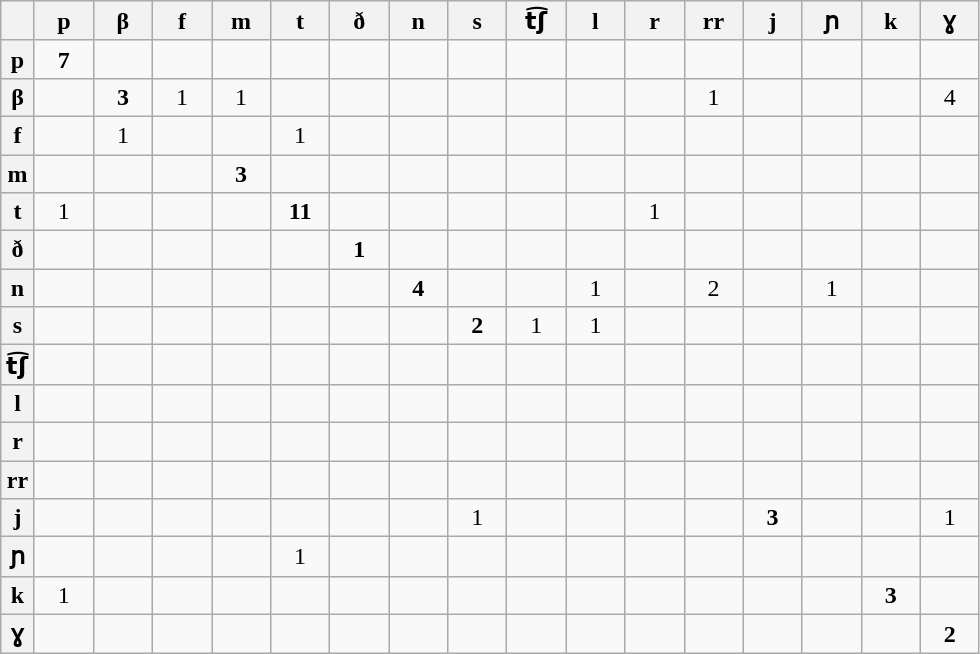<table class="wikitable" style="text-align:center;">
<tr>
<th></th>
<th style="width:2em;">p</th>
<th style="width:2em;">β</th>
<th style="width:2em;">f</th>
<th style="width:2em;">m</th>
<th style="width:2em;">t</th>
<th style="width:2em;">ð</th>
<th style="width:2em;">n</th>
<th style="width:2em;">s</th>
<th style="width:2em;">t͡ʃ</th>
<th style="width:2em;">l</th>
<th style="width:2em;">r</th>
<th style="width:2em;">rr</th>
<th style="width:2em;">j</th>
<th style="width:2em;">ɲ</th>
<th style="width:2em;">k</th>
<th style="width:2em;">ɣ</th>
</tr>
<tr>
<th>p</th>
<td><strong>7</strong></td>
<td></td>
<td></td>
<td></td>
<td></td>
<td></td>
<td></td>
<td></td>
<td></td>
<td></td>
<td></td>
<td></td>
<td></td>
<td></td>
<td></td>
<td></td>
</tr>
<tr>
<th>β</th>
<td></td>
<td><strong>3</strong></td>
<td>1</td>
<td>1</td>
<td></td>
<td></td>
<td></td>
<td></td>
<td></td>
<td></td>
<td></td>
<td>1</td>
<td></td>
<td></td>
<td></td>
<td>4</td>
</tr>
<tr>
<th>f</th>
<td></td>
<td>1</td>
<td></td>
<td></td>
<td>1</td>
<td></td>
<td></td>
<td></td>
<td></td>
<td></td>
<td></td>
<td></td>
<td></td>
<td></td>
<td></td>
<td></td>
</tr>
<tr>
<th>m</th>
<td></td>
<td></td>
<td></td>
<td><strong>3</strong></td>
<td></td>
<td></td>
<td></td>
<td></td>
<td></td>
<td></td>
<td></td>
<td></td>
<td></td>
<td></td>
<td></td>
<td></td>
</tr>
<tr>
<th>t</th>
<td>1</td>
<td></td>
<td></td>
<td></td>
<td><strong>11</strong></td>
<td></td>
<td></td>
<td></td>
<td></td>
<td></td>
<td>1</td>
<td></td>
<td></td>
<td></td>
<td></td>
<td></td>
</tr>
<tr>
<th>ð</th>
<td></td>
<td></td>
<td></td>
<td></td>
<td></td>
<td><strong>1</strong></td>
<td></td>
<td></td>
<td></td>
<td></td>
<td></td>
<td></td>
<td></td>
<td></td>
<td></td>
<td></td>
</tr>
<tr>
<th>n</th>
<td></td>
<td></td>
<td></td>
<td></td>
<td></td>
<td></td>
<td><strong>4</strong></td>
<td></td>
<td></td>
<td>1</td>
<td></td>
<td>2</td>
<td></td>
<td>1</td>
<td></td>
<td></td>
</tr>
<tr>
<th>s</th>
<td></td>
<td></td>
<td></td>
<td></td>
<td></td>
<td></td>
<td></td>
<td><strong>2</strong></td>
<td>1</td>
<td>1</td>
<td></td>
<td></td>
<td></td>
<td></td>
<td></td>
<td></td>
</tr>
<tr>
<th>t͡ʃ</th>
<td></td>
<td></td>
<td></td>
<td></td>
<td></td>
<td></td>
<td></td>
<td></td>
<td></td>
<td></td>
<td></td>
<td></td>
<td></td>
<td></td>
<td></td>
<td></td>
</tr>
<tr>
<th>l</th>
<td></td>
<td></td>
<td></td>
<td></td>
<td></td>
<td></td>
<td></td>
<td></td>
<td></td>
<td></td>
<td></td>
<td></td>
<td></td>
<td></td>
<td></td>
<td></td>
</tr>
<tr>
<th>r</th>
<td></td>
<td></td>
<td></td>
<td></td>
<td></td>
<td></td>
<td></td>
<td></td>
<td></td>
<td></td>
<td></td>
<td></td>
<td></td>
<td></td>
<td></td>
<td></td>
</tr>
<tr>
<th>rr</th>
<td></td>
<td></td>
<td></td>
<td></td>
<td></td>
<td></td>
<td></td>
<td></td>
<td></td>
<td></td>
<td></td>
<td></td>
<td></td>
<td></td>
<td></td>
<td></td>
</tr>
<tr>
<th>j</th>
<td></td>
<td></td>
<td></td>
<td></td>
<td></td>
<td></td>
<td></td>
<td>1</td>
<td></td>
<td></td>
<td></td>
<td></td>
<td><strong>3</strong></td>
<td></td>
<td></td>
<td>1</td>
</tr>
<tr>
<th>ɲ</th>
<td></td>
<td></td>
<td></td>
<td></td>
<td>1</td>
<td></td>
<td></td>
<td></td>
<td></td>
<td></td>
<td></td>
<td></td>
<td></td>
<td></td>
<td></td>
<td></td>
</tr>
<tr>
<th>k</th>
<td>1</td>
<td></td>
<td></td>
<td></td>
<td></td>
<td></td>
<td></td>
<td></td>
<td></td>
<td></td>
<td></td>
<td></td>
<td></td>
<td></td>
<td><strong>3</strong></td>
<td></td>
</tr>
<tr>
<th>ɣ</th>
<td></td>
<td></td>
<td></td>
<td></td>
<td></td>
<td></td>
<td></td>
<td></td>
<td></td>
<td></td>
<td></td>
<td></td>
<td></td>
<td></td>
<td></td>
<td><strong>2</strong></td>
</tr>
</table>
